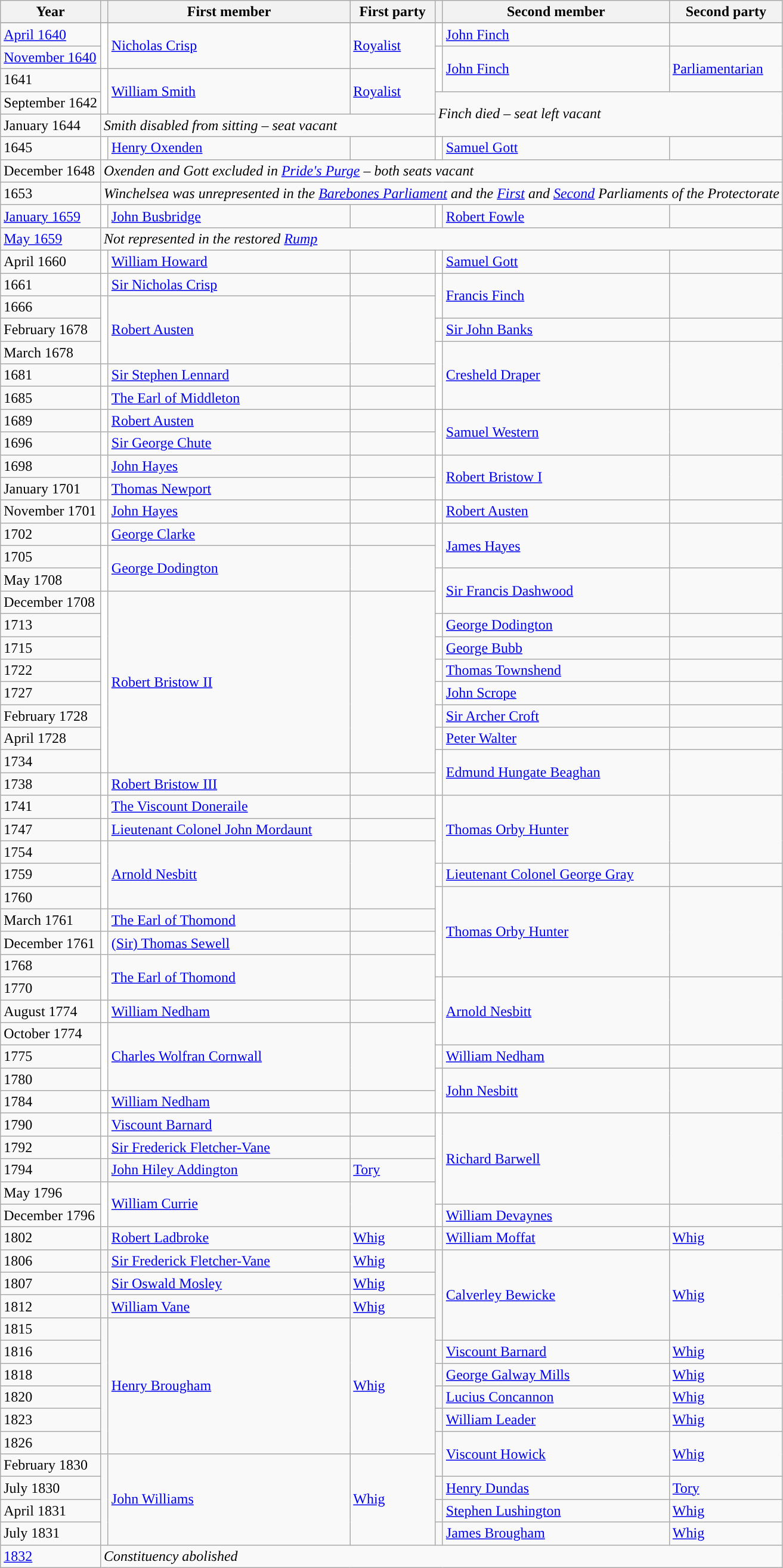<table class="wikitable">
<tr>
<th>Year</th>
<th></th>
<th>First member</th>
<th>First party</th>
<th></th>
<th>Second member</th>
<th>Second party</th>
</tr>
<tr>
</tr>
<tr>
<td><a href='#'>April 1640</a></td>
<td rowspan="2" style="color:inherit;background-color: white"></td>
<td rowspan="2"><a href='#'>Nicholas Crisp</a></td>
<td rowspan="2"><a href='#'>Royalist</a></td>
<td style="color:inherit;background-color: white"></td>
<td><a href='#'>John Finch</a></td>
<td></td>
</tr>
<tr>
<td><a href='#'>November 1640</a></td>
<td rowspan="2" style="color:inherit;background-color: white"></td>
<td rowspan="2"><a href='#'>John Finch</a></td>
<td rowspan="2"><a href='#'>Parliamentarian</a></td>
</tr>
<tr>
<td>1641</td>
<td rowspan="2" style="color:inherit;background-color: white"></td>
<td rowspan="2"><a href='#'>William Smith</a></td>
<td rowspan="2"><a href='#'>Royalist</a></td>
</tr>
<tr>
<td>September 1642</td>
<td rowspan="2" colspan="3"><em>Finch died – seat left vacant</em></td>
</tr>
<tr>
<td>January 1644</td>
<td colspan="3"><em>Smith disabled from sitting – seat vacant</em></td>
</tr>
<tr>
<td>1645</td>
<td style="color:inherit;background-color: white"></td>
<td><a href='#'>Henry Oxenden</a></td>
<td></td>
<td style="color:inherit;background-color: white"></td>
<td><a href='#'>Samuel Gott</a></td>
<td></td>
</tr>
<tr>
<td>December 1648</td>
<td colspan="6"><em>Oxenden and Gott excluded in <a href='#'>Pride's Purge</a> – both seats vacant</em></td>
</tr>
<tr>
<td>1653</td>
<td colspan="6"><em>Winchelsea was unrepresented in the <a href='#'>Barebones Parliament</a> and the <a href='#'>First</a> and <a href='#'>Second</a> Parliaments of the Protectorate</em></td>
</tr>
<tr>
<td><a href='#'>January 1659</a></td>
<td style="color:inherit;background-color: white"></td>
<td><a href='#'>John Busbridge</a></td>
<td></td>
<td style="color:inherit;background-color: white"></td>
<td><a href='#'>Robert Fowle</a></td>
<td></td>
</tr>
<tr>
<td><a href='#'>May 1659</a></td>
<td colspan="6"><em>Not represented in the restored <a href='#'>Rump</a></em></td>
</tr>
<tr>
<td>April 1660</td>
<td style="color:inherit;background-color: white"></td>
<td><a href='#'>William Howard</a></td>
<td></td>
<td style="color:inherit;background-color: white"></td>
<td><a href='#'>Samuel Gott</a></td>
<td></td>
</tr>
<tr>
<td>1661</td>
<td style="color:inherit;background-color: white"></td>
<td><a href='#'>Sir Nicholas Crisp</a></td>
<td></td>
<td rowspan="2" style="color:inherit;background-color: white"></td>
<td rowspan="2"><a href='#'>Francis Finch</a></td>
<td rowspan="2"></td>
</tr>
<tr>
<td>1666</td>
<td rowspan="3" style="color:inherit;background-color: white"></td>
<td rowspan="3"><a href='#'>Robert Austen</a></td>
<td rowspan="3"></td>
</tr>
<tr>
<td>February 1678</td>
<td style="color:inherit;background-color: white"></td>
<td><a href='#'>Sir John Banks</a></td>
<td></td>
</tr>
<tr>
<td>March 1678</td>
<td rowspan="3" style="color:inherit;background-color: white"></td>
<td rowspan="3"><a href='#'>Cresheld Draper</a></td>
<td rowspan="3"></td>
</tr>
<tr>
<td>1681</td>
<td style="color:inherit;background-color: white"></td>
<td><a href='#'>Sir Stephen Lennard</a></td>
<td></td>
</tr>
<tr>
<td>1685</td>
<td style="color:inherit;background-color: white"></td>
<td><a href='#'>The Earl of Middleton</a></td>
<td></td>
</tr>
<tr>
<td>1689</td>
<td style="color:inherit;background-color: white"></td>
<td><a href='#'>Robert Austen</a></td>
<td></td>
<td rowspan="2" style="color:inherit;background-color: white"></td>
<td rowspan="2"><a href='#'>Samuel Western</a></td>
<td rowspan="2"></td>
</tr>
<tr>
<td>1696</td>
<td style="color:inherit;background-color: white"></td>
<td><a href='#'>Sir George Chute</a></td>
<td></td>
</tr>
<tr>
<td>1698</td>
<td style="color:inherit;background-color: white"></td>
<td><a href='#'>John Hayes</a></td>
<td></td>
<td rowspan="2" style="color:inherit;background-color: white"></td>
<td rowspan="2"><a href='#'>Robert Bristow I</a></td>
<td rowspan="2"></td>
</tr>
<tr>
<td>January 1701</td>
<td style="color:inherit;background-color: white"></td>
<td><a href='#'>Thomas Newport</a></td>
<td></td>
</tr>
<tr>
<td>November 1701</td>
<td style="color:inherit;background-color: white"></td>
<td><a href='#'>John Hayes</a></td>
<td></td>
<td style="color:inherit;background-color: white"></td>
<td><a href='#'>Robert Austen</a></td>
<td></td>
</tr>
<tr>
<td>1702</td>
<td style="color:inherit;background-color: white"></td>
<td><a href='#'>George Clarke</a></td>
<td></td>
<td rowspan="2" style="color:inherit;background-color: white"></td>
<td rowspan="2"><a href='#'>James Hayes</a></td>
<td rowspan="2"></td>
</tr>
<tr>
<td>1705</td>
<td rowspan="2" style="color:inherit;background-color: white"></td>
<td rowspan="2"><a href='#'>George Dodington</a></td>
<td rowspan="2"></td>
</tr>
<tr>
<td>May 1708</td>
<td rowspan="2" style="color:inherit;background-color: white"></td>
<td rowspan="2"><a href='#'>Sir Francis Dashwood</a></td>
<td rowspan="2"></td>
</tr>
<tr>
<td>December 1708</td>
<td rowspan="8" style="color:inherit;background-color: white"></td>
<td rowspan="8"><a href='#'>Robert Bristow II</a></td>
<td rowspan="8"></td>
</tr>
<tr>
<td>1713</td>
<td style="color:inherit;background-color: white"></td>
<td><a href='#'>George Dodington</a></td>
<td></td>
</tr>
<tr>
<td>1715</td>
<td style="color:inherit;background-color: white"></td>
<td><a href='#'>George Bubb</a></td>
<td></td>
</tr>
<tr>
<td>1722</td>
<td style="color:inherit;background-color: white"></td>
<td><a href='#'>Thomas Townshend</a></td>
<td></td>
</tr>
<tr>
<td>1727</td>
<td style="color:inherit;background-color: white"></td>
<td><a href='#'>John Scrope</a></td>
<td></td>
</tr>
<tr>
<td>February 1728</td>
<td style="color:inherit;background-color: white"></td>
<td><a href='#'>Sir Archer Croft</a></td>
<td></td>
</tr>
<tr>
<td>April 1728</td>
<td style="color:inherit;background-color: white"></td>
<td><a href='#'>Peter Walter</a></td>
<td></td>
</tr>
<tr>
<td>1734</td>
<td rowspan="2" style="color:inherit;background-color: white"></td>
<td rowspan="2"><a href='#'>Edmund Hungate Beaghan</a></td>
<td rowspan="2"></td>
</tr>
<tr>
<td>1738</td>
<td style="color:inherit;background-color: white"></td>
<td><a href='#'>Robert Bristow III</a></td>
<td></td>
</tr>
<tr>
<td>1741</td>
<td style="color:inherit;background-color: white"></td>
<td><a href='#'>The Viscount Doneraile</a></td>
<td></td>
<td rowspan="3" style="color:inherit;background-color: white"></td>
<td rowspan="3"><a href='#'>Thomas Orby Hunter</a></td>
<td rowspan="3"></td>
</tr>
<tr>
<td>1747</td>
<td style="color:inherit;background-color: white"></td>
<td><a href='#'>Lieutenant Colonel John Mordaunt</a></td>
<td></td>
</tr>
<tr>
<td>1754</td>
<td rowspan="3" style="color:inherit;background-color: white"></td>
<td rowspan="3"><a href='#'>Arnold Nesbitt</a></td>
<td rowspan="3"></td>
</tr>
<tr>
<td>1759</td>
<td style="color:inherit;background-color: white"></td>
<td><a href='#'>Lieutenant Colonel George Gray</a></td>
<td></td>
</tr>
<tr>
<td>1760</td>
<td rowspan="4" style="color:inherit;background-color: white"></td>
<td rowspan="4"><a href='#'>Thomas Orby Hunter</a></td>
<td rowspan="4"></td>
</tr>
<tr>
<td>March 1761</td>
<td style="color:inherit;background-color: white"></td>
<td><a href='#'>The Earl of Thomond</a></td>
<td></td>
</tr>
<tr>
<td>December 1761</td>
<td style="color:inherit;background-color: white"></td>
<td><a href='#'>(Sir) Thomas Sewell</a></td>
<td></td>
</tr>
<tr>
<td>1768</td>
<td rowspan="2"  style="color:inherit;background-color: white"></td>
<td rowspan="2"><a href='#'>The Earl of Thomond</a></td>
<td rowspan="2"></td>
</tr>
<tr>
<td>1770</td>
<td rowspan="3" style="color:inherit;background-color: white"></td>
<td rowspan="3"><a href='#'>Arnold Nesbitt</a></td>
<td rowspan="3"></td>
</tr>
<tr>
<td>August 1774</td>
<td style="color:inherit;background-color: white"></td>
<td><a href='#'>William Nedham</a></td>
<td></td>
</tr>
<tr>
<td>October 1774</td>
<td rowspan="3" style="color:inherit;background-color: white"></td>
<td rowspan="3"><a href='#'>Charles Wolfran Cornwall</a></td>
<td rowspan="3"></td>
</tr>
<tr>
<td>1775</td>
<td style="color:inherit;background-color: white"></td>
<td><a href='#'>William Nedham</a></td>
<td></td>
</tr>
<tr>
<td>1780</td>
<td rowspan="2" style="color:inherit;background-color: white"></td>
<td rowspan="2"><a href='#'>John Nesbitt</a></td>
<td rowspan="2"></td>
</tr>
<tr>
<td>1784</td>
<td style="color:inherit;background-color: white"></td>
<td><a href='#'>William Nedham</a></td>
<td></td>
</tr>
<tr>
<td>1790</td>
<td style="color:inherit;background-color: white"></td>
<td><a href='#'>Viscount Barnard</a></td>
<td></td>
<td rowspan="4" style="color:inherit;background-color: white"></td>
<td rowspan="4"><a href='#'>Richard Barwell</a></td>
<td rowspan="4"></td>
</tr>
<tr>
<td>1792</td>
<td style="color:inherit;background-color: white"></td>
<td><a href='#'>Sir Frederick Fletcher-Vane</a></td>
<td></td>
</tr>
<tr>
<td>1794</td>
<td style="color:inherit;background-color: "></td>
<td><a href='#'>John Hiley Addington</a></td>
<td><a href='#'>Tory</a></td>
</tr>
<tr>
<td>May 1796</td>
<td rowspan="2" style="color:inherit;background-color: white"></td>
<td rowspan="2"><a href='#'>William Currie</a></td>
<td rowspan="2"></td>
</tr>
<tr>
<td>December 1796</td>
<td style="color:inherit;background-color: white"></td>
<td><a href='#'>William Devaynes</a></td>
<td></td>
</tr>
<tr>
<td>1802</td>
<td style="color:inherit;background-color: "></td>
<td><a href='#'>Robert Ladbroke</a></td>
<td><a href='#'>Whig</a></td>
<td style="color:inherit;background-color: "></td>
<td><a href='#'>William Moffat</a></td>
<td><a href='#'>Whig</a></td>
</tr>
<tr>
<td>1806</td>
<td style="color:inherit;background-color: "></td>
<td><a href='#'>Sir Frederick Fletcher-Vane</a></td>
<td><a href='#'>Whig</a></td>
<td rowspan="4" style="color:inherit;background-color: "></td>
<td rowspan="4"><a href='#'>Calverley Bewicke</a></td>
<td rowspan="4"><a href='#'>Whig</a></td>
</tr>
<tr>
<td>1807</td>
<td style="color:inherit;background-color: "></td>
<td><a href='#'>Sir Oswald Mosley</a></td>
<td><a href='#'>Whig</a></td>
</tr>
<tr>
<td>1812</td>
<td style="color:inherit;background-color: "></td>
<td><a href='#'>William Vane</a></td>
<td><a href='#'>Whig</a></td>
</tr>
<tr>
<td>1815</td>
<td rowspan="6" style="color:inherit;background-color: "></td>
<td rowspan="6"><a href='#'>Henry Brougham</a></td>
<td rowspan="6"><a href='#'>Whig</a></td>
</tr>
<tr>
<td>1816</td>
<td style="color:inherit;background-color: "></td>
<td><a href='#'>Viscount Barnard</a></td>
<td><a href='#'>Whig</a></td>
</tr>
<tr>
<td>1818</td>
<td style="color:inherit;background-color: "></td>
<td><a href='#'>George Galway Mills</a></td>
<td><a href='#'>Whig</a></td>
</tr>
<tr>
<td>1820</td>
<td style="color:inherit;background-color: "></td>
<td><a href='#'>Lucius Concannon</a></td>
<td><a href='#'>Whig</a></td>
</tr>
<tr>
<td>1823</td>
<td style="color:inherit;background-color: "></td>
<td><a href='#'>William Leader</a></td>
<td><a href='#'>Whig</a></td>
</tr>
<tr>
<td>1826</td>
<td rowspan="2" style="color:inherit;background-color: "></td>
<td rowspan="2"><a href='#'>Viscount Howick</a></td>
<td rowspan="2"><a href='#'>Whig</a></td>
</tr>
<tr>
<td>February 1830</td>
<td rowspan="4" style="color:inherit;background-color: "></td>
<td rowspan="4"><a href='#'>John Williams</a></td>
<td rowspan="4"><a href='#'>Whig</a></td>
</tr>
<tr>
<td>July 1830</td>
<td style="color:inherit;background-color: "></td>
<td><a href='#'>Henry Dundas</a></td>
<td><a href='#'>Tory</a></td>
</tr>
<tr>
<td>April 1831</td>
<td style="color:inherit;background-color: "></td>
<td><a href='#'>Stephen Lushington</a></td>
<td><a href='#'>Whig</a></td>
</tr>
<tr>
<td>July 1831</td>
<td style="color:inherit;background-color: "></td>
<td><a href='#'>James Brougham</a></td>
<td><a href='#'>Whig</a></td>
</tr>
<tr>
<td><a href='#'>1832</a></td>
<td colspan="6"><em>Constituency abolished</em></td>
</tr>
</table>
